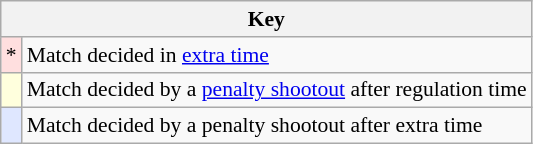<table class="wikitable" style="font-size:90%;">
<tr>
<th colspan="2">Key</th>
</tr>
<tr>
<td style="background-color:#FFDFDF" align="center">*</td>
<td align="left">Match decided in <a href='#'>extra time</a></td>
</tr>
<tr>
<td style="background-color:#FFFFDD" align="center"></td>
<td align="left">Match decided by a <a href='#'>penalty shootout</a> after regulation time</td>
</tr>
<tr>
<td style="background-color:#DFE7FF" align="center"></td>
<td align="left">Match decided by a penalty shootout after extra time</td>
</tr>
</table>
